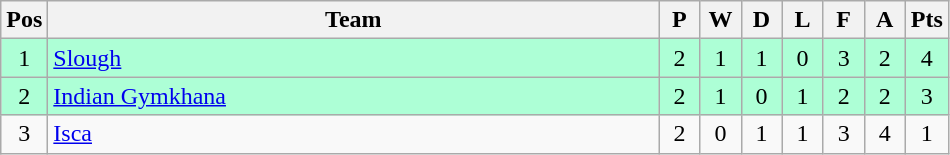<table class="wikitable" style="font-size: 100%">
<tr>
<th width=20>Pos</th>
<th width=400>Team</th>
<th width=20>P</th>
<th width=20>W</th>
<th width=20>D</th>
<th width=20>L</th>
<th width=20>F</th>
<th width=20>A</th>
<th width=20>Pts</th>
</tr>
<tr align=center style="background: #ADFFD6;">
<td>1</td>
<td align="left"><a href='#'>Slough</a></td>
<td>2</td>
<td>1</td>
<td>1</td>
<td>0</td>
<td>3</td>
<td>2</td>
<td>4</td>
</tr>
<tr align=center style="background: #ADFFD6;">
<td>2</td>
<td align="left"><a href='#'>Indian Gymkhana</a></td>
<td>2</td>
<td>1</td>
<td>0</td>
<td>1</td>
<td>2</td>
<td>2</td>
<td>3</td>
</tr>
<tr align=center>
<td>3</td>
<td align="left"><a href='#'>Isca</a></td>
<td>2</td>
<td>0</td>
<td>1</td>
<td>1</td>
<td>3</td>
<td>4</td>
<td>1</td>
</tr>
</table>
